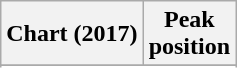<table class="wikitable sortable plainrowheaders" style="text-align:center">
<tr>
<th scope="col">Chart (2017)</th>
<th scope="col">Peak<br> position</th>
</tr>
<tr>
</tr>
<tr>
</tr>
<tr>
</tr>
</table>
